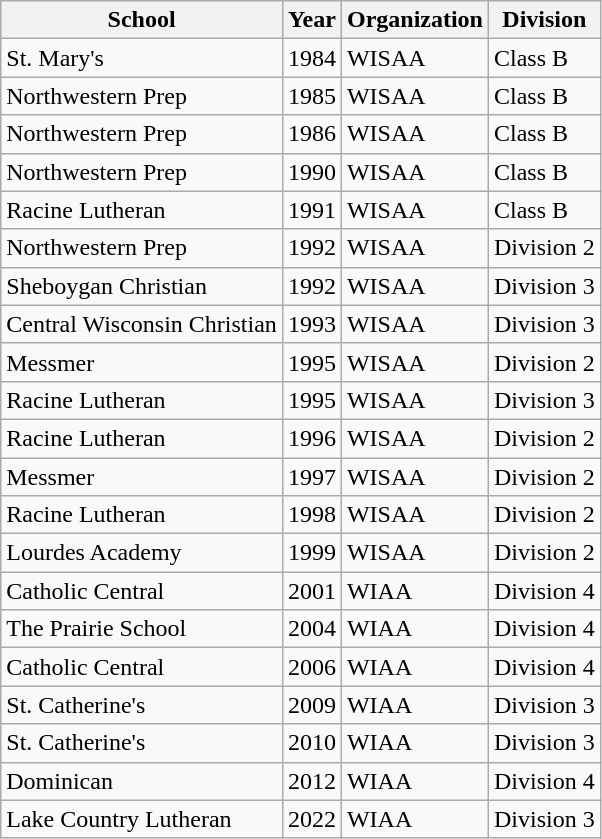<table class="wikitable">
<tr>
<th>School</th>
<th>Year</th>
<th>Organization</th>
<th>Division</th>
</tr>
<tr>
<td>St. Mary's</td>
<td>1984</td>
<td>WISAA</td>
<td>Class B</td>
</tr>
<tr>
<td>Northwestern Prep</td>
<td>1985</td>
<td>WISAA</td>
<td>Class B</td>
</tr>
<tr>
<td>Northwestern Prep</td>
<td>1986</td>
<td>WISAA</td>
<td>Class B</td>
</tr>
<tr>
<td>Northwestern Prep</td>
<td>1990</td>
<td>WISAA</td>
<td>Class B</td>
</tr>
<tr>
<td>Racine Lutheran</td>
<td>1991</td>
<td>WISAA</td>
<td>Class B</td>
</tr>
<tr>
<td>Northwestern Prep</td>
<td>1992</td>
<td>WISAA</td>
<td>Division 2</td>
</tr>
<tr>
<td>Sheboygan Christian</td>
<td>1992</td>
<td>WISAA</td>
<td>Division 3</td>
</tr>
<tr>
<td>Central Wisconsin Christian</td>
<td>1993</td>
<td>WISAA</td>
<td>Division 3</td>
</tr>
<tr>
<td>Messmer</td>
<td>1995</td>
<td>WISAA</td>
<td>Division 2</td>
</tr>
<tr>
<td>Racine Lutheran</td>
<td>1995</td>
<td>WISAA</td>
<td>Division 3</td>
</tr>
<tr>
<td>Racine Lutheran</td>
<td>1996</td>
<td>WISAA</td>
<td>Division 2</td>
</tr>
<tr>
<td>Messmer</td>
<td>1997</td>
<td>WISAA</td>
<td>Division 2</td>
</tr>
<tr>
<td>Racine Lutheran</td>
<td>1998</td>
<td>WISAA</td>
<td>Division 2</td>
</tr>
<tr>
<td>Lourdes Academy</td>
<td>1999</td>
<td>WISAA</td>
<td>Division 2</td>
</tr>
<tr>
<td>Catholic Central</td>
<td>2001</td>
<td>WIAA</td>
<td>Division 4</td>
</tr>
<tr>
<td>The Prairie School</td>
<td>2004</td>
<td>WIAA</td>
<td>Division 4</td>
</tr>
<tr>
<td>Catholic Central</td>
<td>2006</td>
<td>WIAA</td>
<td>Division 4</td>
</tr>
<tr>
<td>St. Catherine's</td>
<td>2009</td>
<td>WIAA</td>
<td>Division 3</td>
</tr>
<tr>
<td>St. Catherine's</td>
<td>2010</td>
<td>WIAA</td>
<td>Division 3</td>
</tr>
<tr>
<td>Dominican</td>
<td>2012</td>
<td>WIAA</td>
<td>Division 4</td>
</tr>
<tr>
<td>Lake Country Lutheran</td>
<td>2022</td>
<td>WIAA</td>
<td>Division 3</td>
</tr>
</table>
